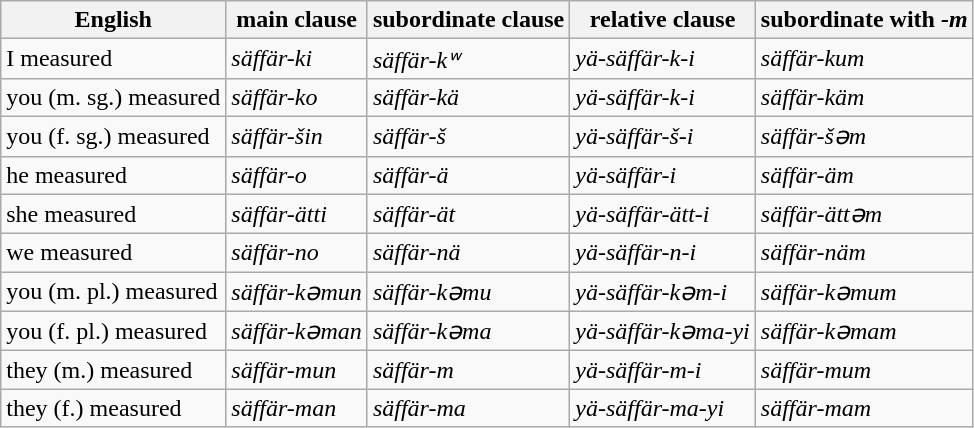<table class="wikitable">
<tr>
<th>English</th>
<th>main clause</th>
<th>subordinate clause</th>
<th>relative clause</th>
<th>subordinate with <em>-m</em></th>
</tr>
<tr>
<td>I measured</td>
<td><em>säffär-ki</em></td>
<td><em>säffär-kʷ</em></td>
<td><em>yä-säffär-k-i</em></td>
<td><em>säffär-kum</em></td>
</tr>
<tr>
<td>you (m. sg.) measured</td>
<td><em>säffär-ko</em></td>
<td><em>säffär-kä</em></td>
<td><em>yä-säffär-k-i</em></td>
<td><em>säffär-käm</em></td>
</tr>
<tr>
<td>you (f. sg.) measured</td>
<td><em>säffär-šin</em></td>
<td><em>säffär-š</em></td>
<td><em>yä-säffär-š-i</em></td>
<td><em>säffär-šəm</em></td>
</tr>
<tr>
<td>he measured</td>
<td><em>säffär-o</em></td>
<td><em>säffär-ä</em></td>
<td><em>yä-säffär-i</em></td>
<td><em>säffär-äm</em></td>
</tr>
<tr>
<td>she measured</td>
<td><em>säffär-ätti</em></td>
<td><em>säffär-ät</em></td>
<td><em>yä-säffär-ätt-i</em></td>
<td><em>säffär-ättəm</em></td>
</tr>
<tr>
<td>we measured</td>
<td><em>säffär-no</em></td>
<td><em>säffär-nä</em></td>
<td><em>yä-säffär-n-i</em></td>
<td><em>säffär-näm</em></td>
</tr>
<tr>
<td>you (m. pl.) measured</td>
<td><em>säffär-kəmun</em></td>
<td><em>säffär-kəmu</em></td>
<td><em>yä-säffär-kəm-i</em></td>
<td><em>säffär-kəmum</em></td>
</tr>
<tr>
<td>you (f. pl.) measured</td>
<td><em>säffär-kəman</em></td>
<td><em>säffär-kəma</em></td>
<td><em>yä-säffär-kəma-yi</em></td>
<td><em>säffär-kəmam</em></td>
</tr>
<tr>
<td>they (m.) measured</td>
<td><em>säffär-mun</em></td>
<td><em>säffär-m</em></td>
<td><em>yä-säffär-m-i</em></td>
<td><em>säffär-mum</em></td>
</tr>
<tr>
<td>they (f.) measured</td>
<td><em>säffär-man</em></td>
<td><em>säffär-ma</em></td>
<td><em>yä-säffär-ma-yi</em></td>
<td><em>säffär-mam</em></td>
</tr>
</table>
